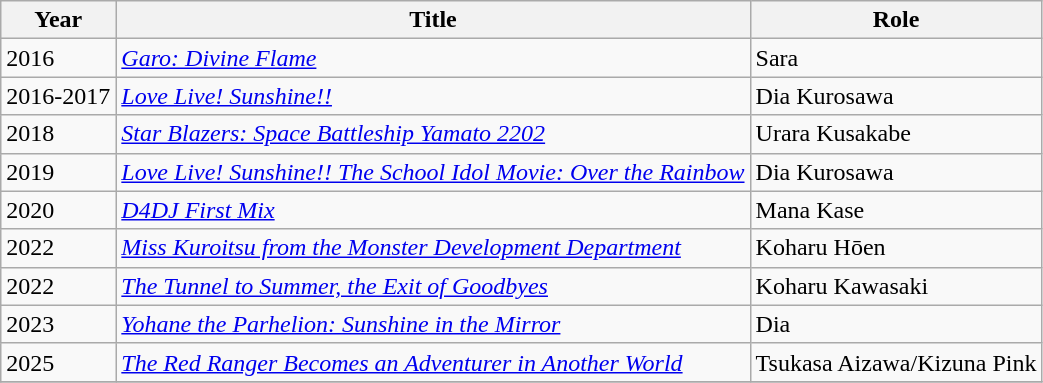<table class="wikitable">
<tr>
<th>Year</th>
<th>Title</th>
<th>Role</th>
</tr>
<tr>
<td>2016</td>
<td><em><a href='#'>Garo: Divine Flame</a></em></td>
<td>Sara</td>
</tr>
<tr>
<td>2016-2017</td>
<td><em><a href='#'>Love Live! Sunshine!!</a></em></td>
<td>Dia Kurosawa</td>
</tr>
<tr>
<td>2018</td>
<td><em><a href='#'>Star Blazers: Space Battleship Yamato 2202</a></em></td>
<td>Urara Kusakabe</td>
</tr>
<tr>
<td>2019</td>
<td><a href='#'><em>Love Live! Sunshine!! The School Idol Movie: Over the Rainbow</em></a></td>
<td>Dia Kurosawa</td>
</tr>
<tr>
<td>2020</td>
<td><em><a href='#'>D4DJ First Mix</a></em></td>
<td>Mana Kase</td>
</tr>
<tr>
<td>2022</td>
<td><em><a href='#'>Miss Kuroitsu from the Monster Development Department</a></em></td>
<td>Koharu Hōen</td>
</tr>
<tr>
<td>2022</td>
<td><em><a href='#'>The Tunnel to Summer, the Exit of Goodbyes</a></em></td>
<td>Koharu Kawasaki</td>
</tr>
<tr>
<td>2023</td>
<td><em><a href='#'>Yohane the Parhelion: Sunshine in the Mirror</a></em></td>
<td>Dia</td>
</tr>
<tr>
<td>2025</td>
<td><em><a href='#'>The Red Ranger Becomes an Adventurer in Another World</a></em></td>
<td>Tsukasa Aizawa/Kizuna Pink</td>
</tr>
<tr>
</tr>
</table>
